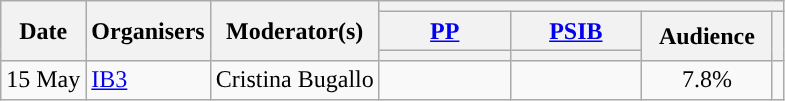<table class="wikitable" style="text-align:center;">
<tr>
<th rowspan="3">Date</th>
<th rowspan="3">Organisers</th>
<th rowspan="3">Moderator(s)</th>
<th colspan="4">  </th>
</tr>
<tr>
<th scope="col" style="width:5em;"><a href='#'>PP</a></th>
<th scope="col" style="width:5em;"><a href='#'>PSIB</a></th>
<th rowspan="2" scope="col" style="width:5em;">Audience</th>
<th rowspan="2"></th>
</tr>
<tr>
<th style="color:inherit;background:"></th>
<th style="color:inherit;background:"></th>
</tr>
<tr>
<td style="white-space:nowrap; text-align:left;">15 May</td>
<td style="white-space:nowrap; text-align:left;"><a href='#'>IB3</a></td>
<td style="white-space:nowrap; text-align:left;">Cristina Bugallo</td>
<td></td>
<td></td>
<td>7.8%<br></td>
<td><br></td>
</tr>
</table>
